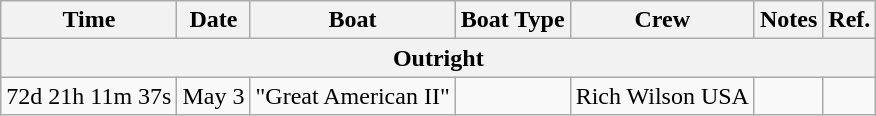<table class="wikitable sortable">
<tr>
<th>Time</th>
<th>Date</th>
<th>Boat</th>
<th>Boat Type</th>
<th>Crew</th>
<th>Notes</th>
<th>Ref.</th>
</tr>
<tr>
<th colspan=7>Outright</th>
</tr>
<tr>
<td>72d 21h 11m 37s</td>
<td>May 3</td>
<td>"Great American II"</td>
<td></td>
<td>Rich Wilson	USA</td>
<td></td>
<td></td>
</tr>
</table>
